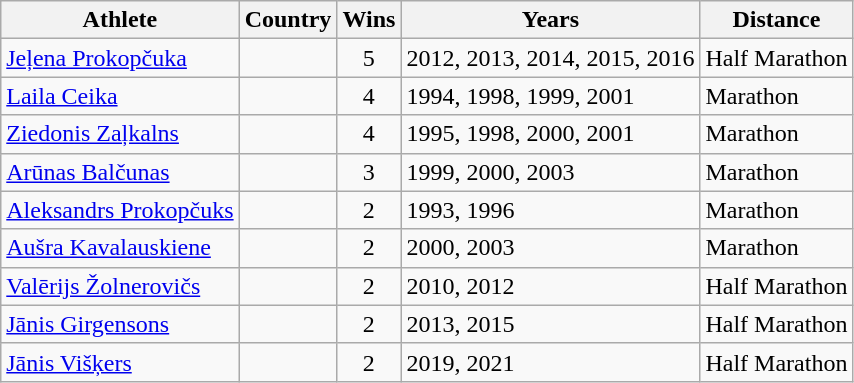<table class="wikitable">
<tr>
<th>Athlete</th>
<th>Country</th>
<th>Wins</th>
<th>Years</th>
<th>Distance</th>
</tr>
<tr>
<td><a href='#'>Jeļena Prokopčuka</a></td>
<td></td>
<td align=center>5</td>
<td>2012, 2013, 2014, 2015, 2016</td>
<td>Half Marathon</td>
</tr>
<tr>
<td><a href='#'>Laila Ceika</a></td>
<td></td>
<td align=center>4</td>
<td>1994, 1998, 1999, 2001</td>
<td>Marathon</td>
</tr>
<tr>
<td><a href='#'>Ziedonis Zaļkalns</a></td>
<td></td>
<td align=center>4</td>
<td>1995, 1998, 2000, 2001</td>
<td>Marathon</td>
</tr>
<tr>
<td><a href='#'>Arūnas Balčunas</a></td>
<td></td>
<td align=center>3</td>
<td>1999, 2000, 2003</td>
<td>Marathon</td>
</tr>
<tr>
<td><a href='#'>Aleksandrs Prokopčuks</a></td>
<td></td>
<td align=center>2</td>
<td>1993, 1996</td>
<td>Marathon</td>
</tr>
<tr>
<td><a href='#'>Aušra Kavalauskiene</a></td>
<td></td>
<td align=center>2</td>
<td>2000, 2003</td>
<td>Marathon</td>
</tr>
<tr>
<td><a href='#'>Valērijs Žolnerovičs</a></td>
<td></td>
<td align=center>2</td>
<td>2010, 2012</td>
<td>Half Marathon</td>
</tr>
<tr>
<td><a href='#'>Jānis Girgensons</a></td>
<td></td>
<td align=center>2</td>
<td>2013, 2015</td>
<td>Half Marathon</td>
</tr>
<tr>
<td><a href='#'>Jānis Višķers</a></td>
<td></td>
<td align=center>2</td>
<td>2019, 2021</td>
<td>Half Marathon</td>
</tr>
</table>
